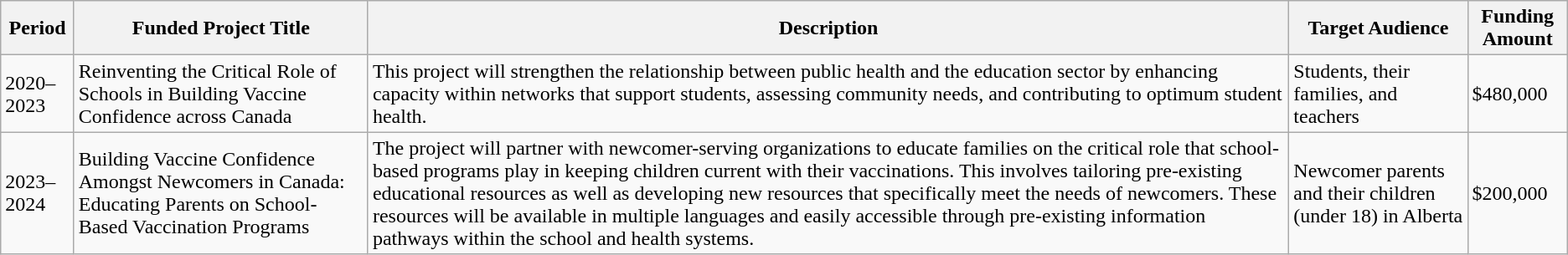<table class="wikitable">
<tr>
<th>Period</th>
<th>Funded Project Title</th>
<th>Description</th>
<th>Target Audience</th>
<th>Funding Amount</th>
</tr>
<tr>
<td>2020–2023</td>
<td>Reinventing the Critical Role of Schools in Building Vaccine Confidence across Canada</td>
<td>This project will strengthen the relationship between public health and the education sector by enhancing capacity within networks that support students, assessing community needs, and contributing to optimum student health.</td>
<td>Students, their families, and teachers</td>
<td>$480,000</td>
</tr>
<tr>
<td>2023–2024</td>
<td>Building Vaccine Confidence Amongst Newcomers in Canada: Educating Parents on School-Based Vaccination Programs</td>
<td>The project will partner with newcomer-serving organizations to educate families on the critical role that school-based programs play in keeping children current with their vaccinations. This involves tailoring pre-existing educational resources as well as developing new resources that specifically meet the needs of newcomers. These resources will be available in multiple languages and easily accessible through pre-existing information pathways within the school and health systems.</td>
<td>Newcomer parents and their children (under 18) in Alberta</td>
<td>$200,000</td>
</tr>
</table>
